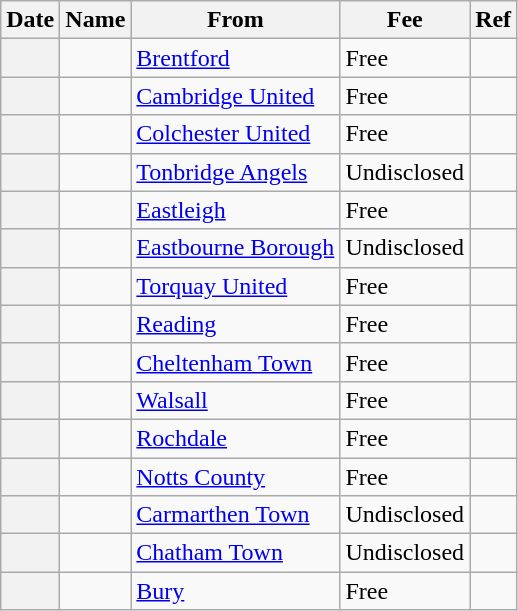<table class="wikitable sortable plainrowheaders">
<tr>
<th scope=col>Date</th>
<th scope=col>Name</th>
<th scope=col>From</th>
<th scope=col>Fee</th>
<th scope=col class=unsortable>Ref</th>
</tr>
<tr>
<th scope=row></th>
<td></td>
<td><a href='#'>Brentford</a></td>
<td>Free</td>
<td style="text-align:center;"></td>
</tr>
<tr>
<th scope=row></th>
<td></td>
<td><a href='#'>Cambridge United</a></td>
<td>Free</td>
<td style="text-align:center;"></td>
</tr>
<tr>
<th scope=row></th>
<td></td>
<td><a href='#'>Colchester United</a></td>
<td>Free</td>
<td style="text-align:center;"></td>
</tr>
<tr>
<th scope=row></th>
<td></td>
<td><a href='#'>Tonbridge Angels</a></td>
<td>Undisclosed</td>
<td style="text-align:center;"></td>
</tr>
<tr>
<th scope=row></th>
<td></td>
<td><a href='#'>Eastleigh</a></td>
<td>Free</td>
<td style="text-align:center;"></td>
</tr>
<tr>
<th scope=row></th>
<td></td>
<td><a href='#'>Eastbourne Borough</a></td>
<td>Undisclosed</td>
<td style="text-align:center;"></td>
</tr>
<tr>
<th scope=row></th>
<td></td>
<td><a href='#'>Torquay United</a></td>
<td>Free</td>
<td style="text-align:center;"></td>
</tr>
<tr>
<th scope=row></th>
<td></td>
<td><a href='#'>Reading</a></td>
<td>Free</td>
<td style="text-align:center;"></td>
</tr>
<tr>
<th scope=row></th>
<td></td>
<td><a href='#'>Cheltenham Town</a></td>
<td>Free</td>
<td style="text-align:center;"></td>
</tr>
<tr>
<th scope=row></th>
<td></td>
<td><a href='#'>Walsall</a></td>
<td>Free</td>
<td style="text-align:center;"></td>
</tr>
<tr>
<th scope=row></th>
<td></td>
<td><a href='#'>Rochdale</a></td>
<td>Free</td>
<td style="text-align:center;"></td>
</tr>
<tr>
<th scope=row></th>
<td></td>
<td><a href='#'>Notts County</a></td>
<td>Free</td>
<td style="text-align:center;"></td>
</tr>
<tr>
<th scope=row></th>
<td></td>
<td><a href='#'>Carmarthen Town</a></td>
<td>Undisclosed</td>
<td style="text-align:center;"></td>
</tr>
<tr>
<th scope=row></th>
<td></td>
<td><a href='#'>Chatham Town</a></td>
<td>Undisclosed</td>
<td style="text-align:center;"></td>
</tr>
<tr>
<th scope=row></th>
<td></td>
<td><a href='#'>Bury</a></td>
<td>Free</td>
<td style="text-align:center;"></td>
</tr>
</table>
